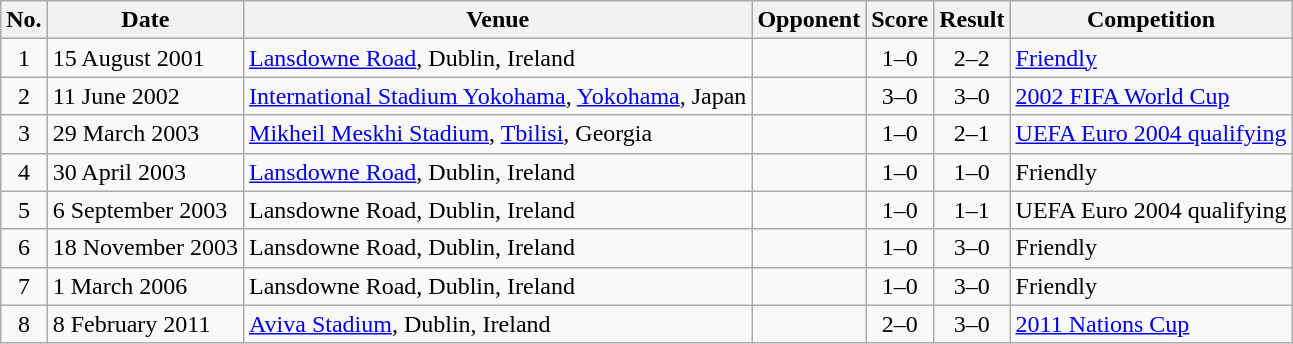<table class="wikitable sortable">
<tr>
<th scope="col">No.</th>
<th scope="col">Date</th>
<th scope="col">Venue</th>
<th scope="col">Opponent</th>
<th scope="col">Score</th>
<th scope="col">Result</th>
<th scope="col">Competition</th>
</tr>
<tr>
<td align="center">1</td>
<td>15 August 2001</td>
<td><a href='#'>Lansdowne Road</a>, Dublin, Ireland</td>
<td></td>
<td align="center">1–0</td>
<td align="center">2–2</td>
<td><a href='#'>Friendly</a></td>
</tr>
<tr>
<td align="center">2</td>
<td>11 June 2002</td>
<td><a href='#'>International Stadium Yokohama</a>, <a href='#'>Yokohama</a>, Japan</td>
<td></td>
<td align="center">3–0</td>
<td align="center">3–0</td>
<td><a href='#'>2002 FIFA World Cup</a></td>
</tr>
<tr>
<td align="center">3</td>
<td>29 March 2003</td>
<td><a href='#'>Mikheil Meskhi Stadium</a>, <a href='#'>Tbilisi</a>, Georgia</td>
<td></td>
<td align="center">1–0</td>
<td align="center">2–1</td>
<td><a href='#'>UEFA Euro 2004 qualifying</a></td>
</tr>
<tr>
<td align="center">4</td>
<td>30 April 2003</td>
<td><a href='#'>Lansdowne Road</a>, Dublin, Ireland</td>
<td></td>
<td align="center">1–0</td>
<td align="center">1–0</td>
<td>Friendly</td>
</tr>
<tr>
<td align="center">5</td>
<td>6 September 2003</td>
<td>Lansdowne Road, Dublin, Ireland</td>
<td></td>
<td align="center">1–0</td>
<td align="center">1–1</td>
<td>UEFA Euro 2004 qualifying</td>
</tr>
<tr>
<td align="center">6</td>
<td>18 November 2003</td>
<td>Lansdowne Road, Dublin, Ireland</td>
<td></td>
<td align="center">1–0</td>
<td align="center">3–0</td>
<td>Friendly</td>
</tr>
<tr>
<td align="center">7</td>
<td>1 March 2006</td>
<td>Lansdowne Road, Dublin, Ireland</td>
<td></td>
<td align="center">1–0</td>
<td align="center">3–0</td>
<td>Friendly</td>
</tr>
<tr>
<td align="center">8</td>
<td>8 February 2011</td>
<td><a href='#'>Aviva Stadium</a>, Dublin, Ireland</td>
<td></td>
<td align="center">2–0</td>
<td align="center">3–0</td>
<td><a href='#'>2011 Nations Cup</a></td>
</tr>
</table>
